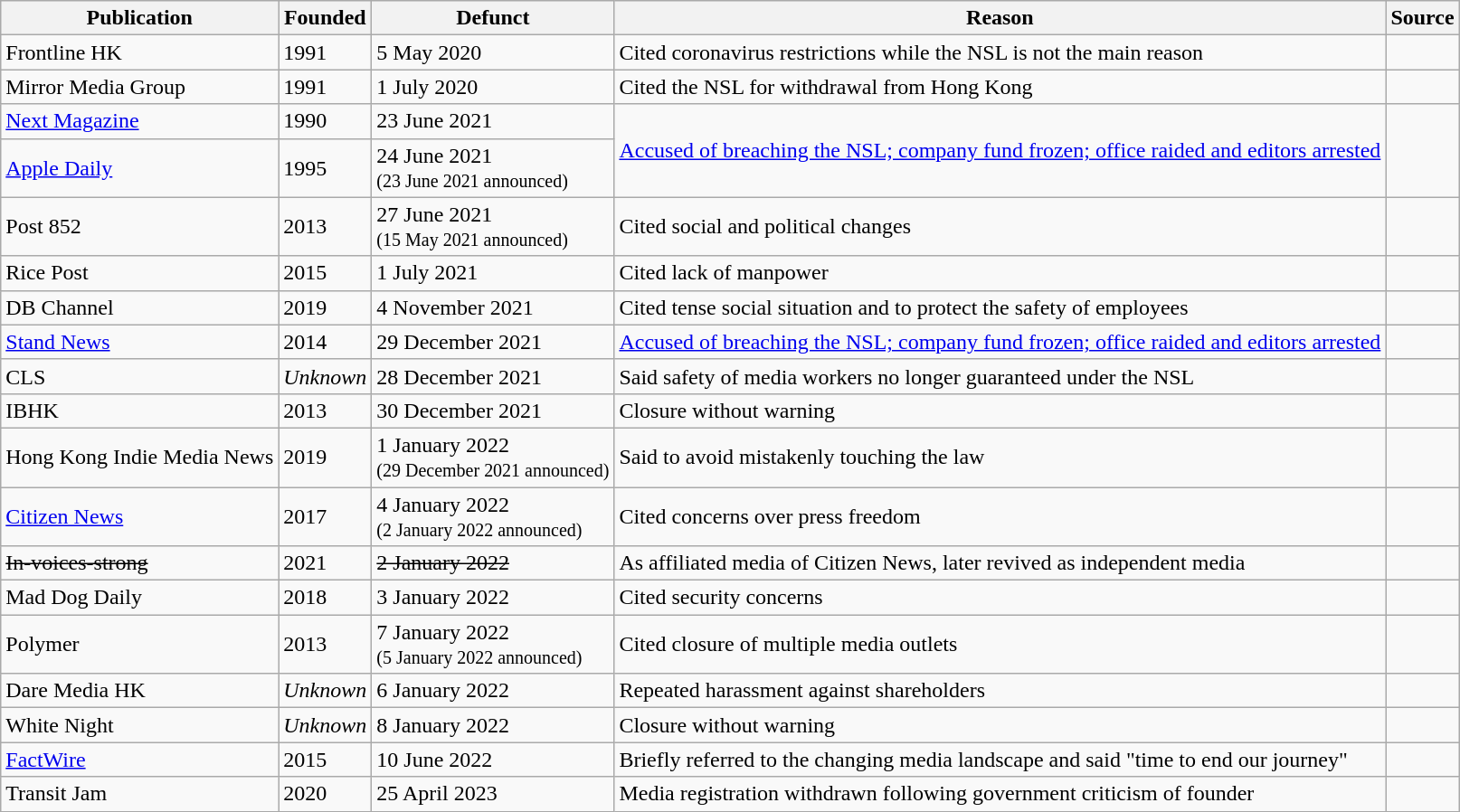<table class="wikitable sortable">
<tr>
<th>Publication</th>
<th>Founded</th>
<th>Defunct</th>
<th>Reason</th>
<th>Source</th>
</tr>
<tr>
<td>Frontline HK</td>
<td>1991</td>
<td>5 May 2020</td>
<td>Cited coronavirus restrictions while the NSL is not the main reason</td>
<td></td>
</tr>
<tr>
<td>Mirror Media Group</td>
<td>1991</td>
<td>1 July 2020</td>
<td>Cited the NSL for withdrawal from Hong Kong</td>
<td></td>
</tr>
<tr>
<td><a href='#'>Next Magazine</a></td>
<td>1990</td>
<td>23 June 2021</td>
<td rowspan="2"><a href='#'>Accused of breaching the NSL; company fund frozen; office raided and editors arrested</a></td>
<td rowspan="2"></td>
</tr>
<tr>
<td><a href='#'>Apple Daily</a></td>
<td>1995</td>
<td>24 June 2021<br><small>(23 June 2021 announced)</small></td>
</tr>
<tr>
<td>Post 852</td>
<td>2013</td>
<td>27 June 2021<br><small>(15 May 2021 announced)</small></td>
<td>Cited social and political changes</td>
<td></td>
</tr>
<tr>
<td>Rice Post</td>
<td>2015</td>
<td>1 July 2021</td>
<td>Cited lack of manpower</td>
<td></td>
</tr>
<tr>
<td>DB Channel</td>
<td>2019</td>
<td>4 November 2021</td>
<td>Cited tense social situation and to protect the safety of employees</td>
<td></td>
</tr>
<tr>
<td><a href='#'>Stand News</a></td>
<td>2014</td>
<td>29 December 2021</td>
<td><a href='#'>Accused of breaching the NSL; company fund frozen; office raided and editors arrested</a></td>
<td></td>
</tr>
<tr>
<td>CLS</td>
<td><em>Unknown</em></td>
<td>28 December 2021</td>
<td>Said safety of media workers no longer guaranteed under the NSL</td>
<td></td>
</tr>
<tr>
<td>IBHK</td>
<td>2013</td>
<td>30 December 2021<br><small></small></td>
<td>Closure without warning</td>
<td></td>
</tr>
<tr>
<td>Hong Kong Indie Media News</td>
<td>2019</td>
<td>1 January 2022<br><small>(29 December 2021 announced)</small></td>
<td>Said to avoid mistakenly touching the law</td>
<td></td>
</tr>
<tr>
<td><a href='#'>Citizen News</a></td>
<td>2017</td>
<td>4 January 2022<br><small>(2 January 2022 announced)</small></td>
<td>Cited concerns over press freedom</td>
<td></td>
</tr>
<tr>
<td><s>In-voices-strong</s></td>
<td>2021</td>
<td><s>2 January 2022</s></td>
<td>As affiliated media of Citizen News, later revived as independent media</td>
<td></td>
</tr>
<tr>
<td>Mad Dog Daily</td>
<td>2018</td>
<td>3 January 2022</td>
<td>Cited security concerns</td>
<td></td>
</tr>
<tr>
<td>Polymer</td>
<td>2013</td>
<td>7 January 2022<br><small>(5 January 2022 announced)</small></td>
<td>Cited closure of multiple media outlets</td>
<td></td>
</tr>
<tr>
<td>Dare Media HK</td>
<td><em>Unknown</em></td>
<td>6 January 2022</td>
<td>Repeated harassment against shareholders</td>
<td></td>
</tr>
<tr>
<td>White Night</td>
<td><em>Unknown</em></td>
<td>8 January 2022</td>
<td>Closure without warning</td>
<td></td>
</tr>
<tr>
<td><a href='#'>FactWire</a></td>
<td>2015</td>
<td>10 June 2022</td>
<td>Briefly referred to the changing media landscape and said "time to end our journey"</td>
<td></td>
</tr>
<tr>
<td>Transit Jam</td>
<td>2020</td>
<td>25 April 2023</td>
<td>Media registration withdrawn following government criticism of founder</td>
<td></td>
</tr>
</table>
